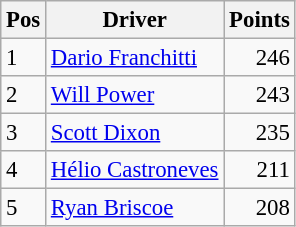<table class="wikitable" style="font-size: 95%;">
<tr>
<th>Pos</th>
<th>Driver</th>
<th>Points</th>
</tr>
<tr>
<td>1</td>
<td> <a href='#'>Dario Franchitti</a></td>
<td align="right">246</td>
</tr>
<tr>
<td>2</td>
<td> <a href='#'>Will Power</a></td>
<td align="right">243</td>
</tr>
<tr>
<td>3</td>
<td> <a href='#'>Scott Dixon</a></td>
<td align="right">235</td>
</tr>
<tr>
<td>4</td>
<td> <a href='#'>Hélio Castroneves</a></td>
<td align="right">211</td>
</tr>
<tr>
<td>5</td>
<td> <a href='#'>Ryan Briscoe</a></td>
<td align="right">208</td>
</tr>
</table>
